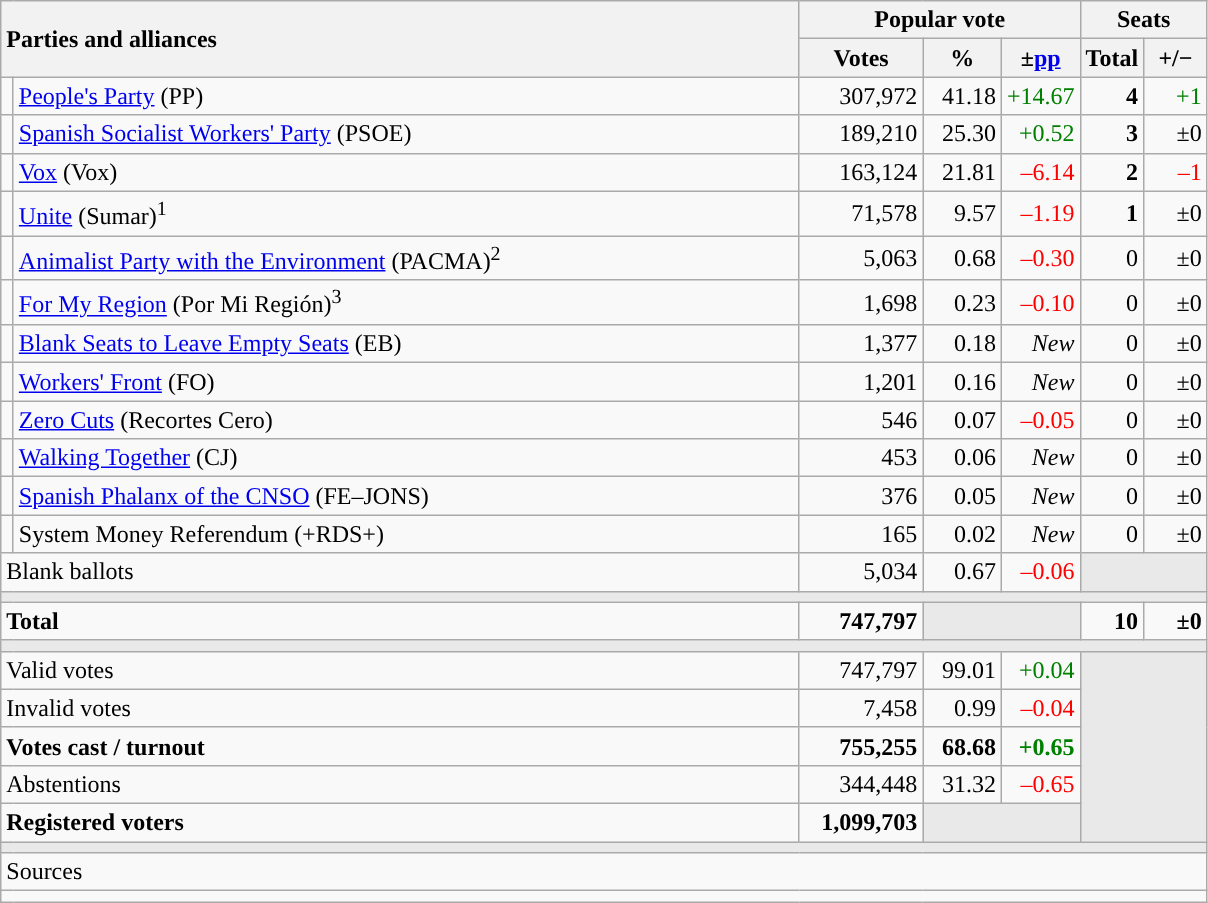<table class="wikitable" style="text-align:right;">
<tr>
<th style="text-align:left;" rowspan="2" colspan="2" width="525">Parties and alliances</th>
<th colspan="3">Popular vote</th>
<th colspan="2">Seats</th>
</tr>
<tr>
<th width="75">Votes</th>
<th width="45">%</th>
<th width="45">±<a href='#'>pp</a></th>
<th width="35">Total</th>
<th width="35">+/−</th>
</tr>
<tr>
<td width="1" style="color:inherit;background:"></td>
<td align="left"><a href='#'>People's Party</a> (PP)</td>
<td>307,972</td>
<td>41.18</td>
<td style="color:green;">+14.67</td>
<td><strong>4</strong></td>
<td style="color:green;">+1</td>
</tr>
<tr>
<td style="color:inherit;background:"></td>
<td align="left"><a href='#'>Spanish Socialist Workers' Party</a> (PSOE)</td>
<td>189,210</td>
<td>25.30</td>
<td style="color:green;">+0.52</td>
<td><strong>3</strong></td>
<td>±0</td>
</tr>
<tr>
<td style="color:inherit;background:"></td>
<td align="left"><a href='#'>Vox</a> (Vox)</td>
<td>163,124</td>
<td>21.81</td>
<td style="color:red;">–6.14</td>
<td><strong>2</strong></td>
<td style="color:red;">–1</td>
</tr>
<tr>
<td style="color:inherit;background:"></td>
<td align="left"><a href='#'>Unite</a> (Sumar)<sup>1</sup></td>
<td>71,578</td>
<td>9.57</td>
<td style="color:red;">–1.19</td>
<td><strong>1</strong></td>
<td>±0</td>
</tr>
<tr>
<td style="color:inherit;background:"></td>
<td align="left"><a href='#'>Animalist Party with the Environment</a> (PACMA)<sup>2</sup></td>
<td>5,063</td>
<td>0.68</td>
<td style="color:red;">–0.30</td>
<td>0</td>
<td>±0</td>
</tr>
<tr>
<td style="color:inherit;background:"></td>
<td align="left"><a href='#'>For My Region</a> (Por Mi Región)<sup>3</sup></td>
<td>1,698</td>
<td>0.23</td>
<td style="color:red;">–0.10</td>
<td>0</td>
<td>±0</td>
</tr>
<tr>
<td style="color:inherit;background:"></td>
<td align="left"><a href='#'>Blank Seats to Leave Empty Seats</a> (EB)</td>
<td>1,377</td>
<td>0.18</td>
<td><em>New</em></td>
<td>0</td>
<td>±0</td>
</tr>
<tr>
<td style="color:inherit;background:"></td>
<td align="left"><a href='#'>Workers' Front</a> (FO)</td>
<td>1,201</td>
<td>0.16</td>
<td><em>New</em></td>
<td>0</td>
<td>±0</td>
</tr>
<tr>
<td style="color:inherit;background:"></td>
<td align="left"><a href='#'>Zero Cuts</a> (Recortes Cero)</td>
<td>546</td>
<td>0.07</td>
<td style="color:red;">–0.05</td>
<td>0</td>
<td>±0</td>
</tr>
<tr>
<td style="color:inherit;background:"></td>
<td align="left"><a href='#'>Walking Together</a> (CJ)</td>
<td>453</td>
<td>0.06</td>
<td><em>New</em></td>
<td>0</td>
<td>±0</td>
</tr>
<tr>
<td style="color:inherit;background:"></td>
<td align="left"><a href='#'>Spanish Phalanx of the CNSO</a> (FE–JONS)</td>
<td>376</td>
<td>0.05</td>
<td><em>New</em></td>
<td>0</td>
<td>±0</td>
</tr>
<tr>
<td style="color:inherit;background:"></td>
<td align="left">System Money Referendum (+RDS+)</td>
<td>165</td>
<td>0.02</td>
<td><em>New</em></td>
<td>0</td>
<td>±0</td>
</tr>
<tr>
<td align="left" colspan="2">Blank ballots</td>
<td>5,034</td>
<td>0.67</td>
<td style="color:red;">–0.06</td>
<td bgcolor="#E9E9E9" colspan="2"></td>
</tr>
<tr>
<td colspan="7" bgcolor="#E9E9E9"></td>
</tr>
<tr style="font-weight:bold;">
<td align="left" colspan="2">Total</td>
<td>747,797</td>
<td bgcolor="#E9E9E9" colspan="2"></td>
<td>10</td>
<td>±0</td>
</tr>
<tr>
<td colspan="7" bgcolor="#E9E9E9"></td>
</tr>
<tr>
<td align="left" colspan="2">Valid votes</td>
<td>747,797</td>
<td>99.01</td>
<td style="color:green;">+0.04</td>
<td bgcolor="#E9E9E9" colspan="2" rowspan="5"></td>
</tr>
<tr>
<td align="left" colspan="2">Invalid votes</td>
<td>7,458</td>
<td>0.99</td>
<td style="color:red;">–0.04</td>
</tr>
<tr style="font-weight:bold;">
<td align="left" colspan="2">Votes cast / turnout</td>
<td>755,255</td>
<td>68.68</td>
<td style="color:green;">+0.65</td>
</tr>
<tr>
<td align="left" colspan="2">Abstentions</td>
<td>344,448</td>
<td>31.32</td>
<td style="color:red;">–0.65</td>
</tr>
<tr style="font-weight:bold;">
<td align="left" colspan="2">Registered voters</td>
<td>1,099,703</td>
<td bgcolor="#E9E9E9" colspan="2"></td>
</tr>
<tr>
<td colspan="7" bgcolor="#E9E9E9"></td>
</tr>
<tr>
<td align="left" colspan="7">Sources</td>
</tr>
<tr>
<td colspan="7" style="text-align:left; max-width:790px;"></td>
</tr>
</table>
